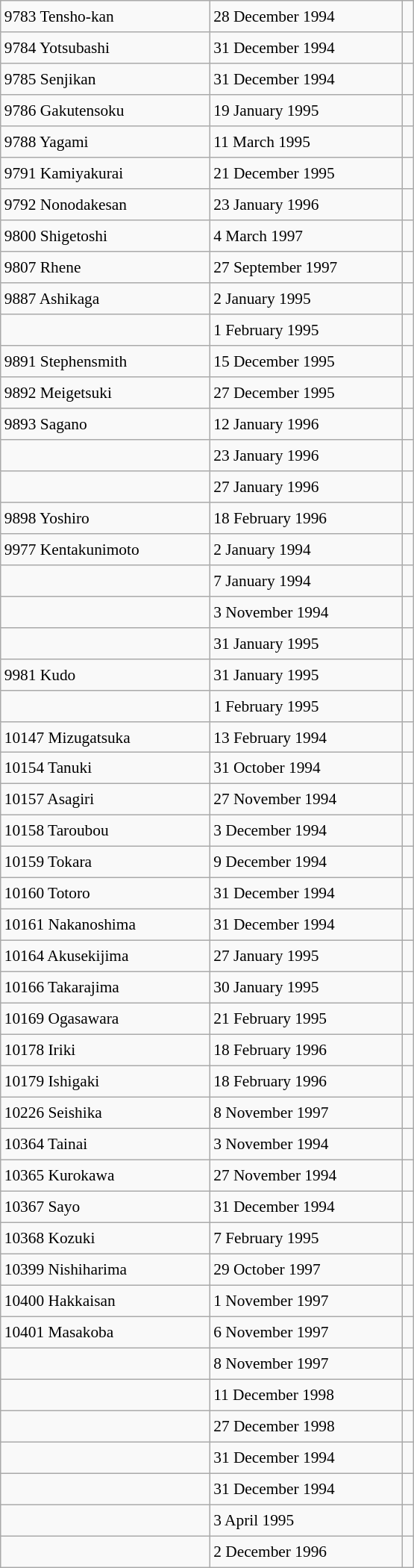<table class="wikitable" style="font-size: 89%; float: left; width: 26em; margin-right: 1em; height: 1400px">
<tr>
<td>9783 Tensho-kan</td>
<td>28 December 1994</td>
<td></td>
</tr>
<tr>
<td>9784 Yotsubashi</td>
<td>31 December 1994</td>
<td></td>
</tr>
<tr>
<td>9785 Senjikan</td>
<td>31 December 1994</td>
<td></td>
</tr>
<tr>
<td>9786 Gakutensoku</td>
<td>19 January 1995</td>
<td></td>
</tr>
<tr>
<td>9788 Yagami</td>
<td>11 March 1995</td>
<td></td>
</tr>
<tr>
<td>9791 Kamiyakurai</td>
<td>21 December 1995</td>
<td></td>
</tr>
<tr>
<td>9792 Nonodakesan</td>
<td>23 January 1996</td>
<td></td>
</tr>
<tr>
<td>9800 Shigetoshi</td>
<td>4 March 1997</td>
<td></td>
</tr>
<tr>
<td>9807 Rhene</td>
<td>27 September 1997</td>
<td></td>
</tr>
<tr>
<td>9887 Ashikaga</td>
<td>2 January 1995</td>
<td></td>
</tr>
<tr>
<td></td>
<td>1 February 1995</td>
<td></td>
</tr>
<tr>
<td>9891 Stephensmith</td>
<td>15 December 1995</td>
<td></td>
</tr>
<tr>
<td>9892 Meigetsuki</td>
<td>27 December 1995</td>
<td></td>
</tr>
<tr>
<td>9893 Sagano</td>
<td>12 January 1996</td>
<td></td>
</tr>
<tr>
<td></td>
<td>23 January 1996</td>
<td></td>
</tr>
<tr>
<td></td>
<td>27 January 1996</td>
<td></td>
</tr>
<tr>
<td>9898 Yoshiro</td>
<td>18 February 1996</td>
<td></td>
</tr>
<tr>
<td>9977 Kentakunimoto</td>
<td>2 January 1994</td>
<td></td>
</tr>
<tr>
<td></td>
<td>7 January 1994</td>
<td></td>
</tr>
<tr>
<td></td>
<td>3 November 1994</td>
<td></td>
</tr>
<tr>
<td></td>
<td>31 January 1995</td>
<td></td>
</tr>
<tr>
<td>9981 Kudo</td>
<td>31 January 1995</td>
<td></td>
</tr>
<tr>
<td></td>
<td>1 February 1995</td>
<td></td>
</tr>
<tr>
<td>10147 Mizugatsuka</td>
<td>13 February 1994</td>
<td></td>
</tr>
<tr>
<td>10154 Tanuki</td>
<td>31 October 1994</td>
<td></td>
</tr>
<tr>
<td>10157 Asagiri</td>
<td>27 November 1994</td>
<td></td>
</tr>
<tr>
<td>10158 Taroubou</td>
<td>3 December 1994</td>
<td></td>
</tr>
<tr>
<td>10159 Tokara</td>
<td>9 December 1994</td>
<td></td>
</tr>
<tr>
<td>10160 Totoro</td>
<td>31 December 1994</td>
<td></td>
</tr>
<tr>
<td>10161 Nakanoshima</td>
<td>31 December 1994</td>
<td></td>
</tr>
<tr>
<td>10164 Akusekijima</td>
<td>27 January 1995</td>
<td></td>
</tr>
<tr>
<td>10166 Takarajima</td>
<td>30 January 1995</td>
<td></td>
</tr>
<tr>
<td>10169 Ogasawara</td>
<td>21 February 1995</td>
<td></td>
</tr>
<tr>
<td>10178 Iriki</td>
<td>18 February 1996</td>
<td></td>
</tr>
<tr>
<td>10179 Ishigaki</td>
<td>18 February 1996</td>
<td></td>
</tr>
<tr>
<td>10226 Seishika</td>
<td>8 November 1997</td>
<td></td>
</tr>
<tr>
<td>10364 Tainai</td>
<td>3 November 1994</td>
<td></td>
</tr>
<tr>
<td>10365 Kurokawa</td>
<td>27 November 1994</td>
<td></td>
</tr>
<tr>
<td>10367 Sayo</td>
<td>31 December 1994</td>
<td></td>
</tr>
<tr>
<td>10368 Kozuki</td>
<td>7 February 1995</td>
<td></td>
</tr>
<tr>
<td>10399 Nishiharima</td>
<td>29 October 1997</td>
<td></td>
</tr>
<tr>
<td>10400 Hakkaisan</td>
<td>1 November 1997</td>
<td></td>
</tr>
<tr>
<td>10401 Masakoba</td>
<td>6 November 1997</td>
<td></td>
</tr>
<tr>
<td></td>
<td>8 November 1997</td>
<td></td>
</tr>
<tr>
<td></td>
<td>11 December 1998</td>
<td></td>
</tr>
<tr>
<td></td>
<td>27 December 1998</td>
<td></td>
</tr>
<tr>
<td></td>
<td>31 December 1994</td>
<td></td>
</tr>
<tr>
<td></td>
<td>31 December 1994</td>
<td></td>
</tr>
<tr>
<td></td>
<td>3 April 1995</td>
<td></td>
</tr>
<tr>
<td></td>
<td>2 December 1996</td>
<td></td>
</tr>
</table>
